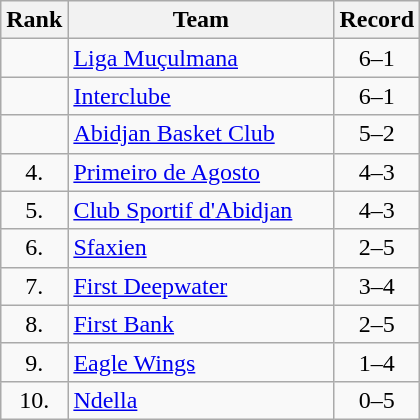<table class="wikitable" style="text-align:center">
<tr>
<th>Rank</th>
<th width=170>Team</th>
<th>Record</th>
</tr>
<tr>
<td></td>
<td align=left> <a href='#'>Liga Muçulmana</a></td>
<td>6–1</td>
</tr>
<tr>
<td></td>
<td align=left> <a href='#'>Interclube</a></td>
<td>6–1</td>
</tr>
<tr>
<td></td>
<td align=left> <a href='#'>Abidjan Basket Club</a></td>
<td>5–2</td>
</tr>
<tr>
<td>4.</td>
<td align=left> <a href='#'>Primeiro de Agosto</a></td>
<td>4–3</td>
</tr>
<tr>
<td>5.</td>
<td align=left> <a href='#'>Club Sportif d'Abidjan</a></td>
<td>4–3</td>
</tr>
<tr>
<td>6.</td>
<td align=left> <a href='#'>Sfaxien</a></td>
<td>2–5</td>
</tr>
<tr>
<td>7.</td>
<td align=left> <a href='#'>First Deepwater</a></td>
<td>3–4</td>
</tr>
<tr>
<td>8.</td>
<td align=left> <a href='#'>First Bank</a></td>
<td>2–5</td>
</tr>
<tr>
<td>9.</td>
<td align=left> <a href='#'>Eagle Wings</a></td>
<td>1–4</td>
</tr>
<tr>
<td>10.</td>
<td align=left> <a href='#'>Ndella</a></td>
<td>0–5</td>
</tr>
</table>
